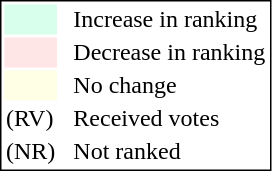<table style="border:1px solid black;">
<tr>
<td style="background:#D8FFEB; width:20px;"></td>
<td> </td>
<td>Increase in ranking</td>
</tr>
<tr>
<td style="background:#FFE6E6; width:20px;"></td>
<td> </td>
<td>Decrease in ranking</td>
</tr>
<tr>
<td style="background:#FFFFE6; width:20px;"></td>
<td> </td>
<td>No change</td>
</tr>
<tr>
<td>(RV)</td>
<td> </td>
<td>Received votes</td>
</tr>
<tr>
<td>(NR)</td>
<td> </td>
<td>Not ranked</td>
</tr>
</table>
